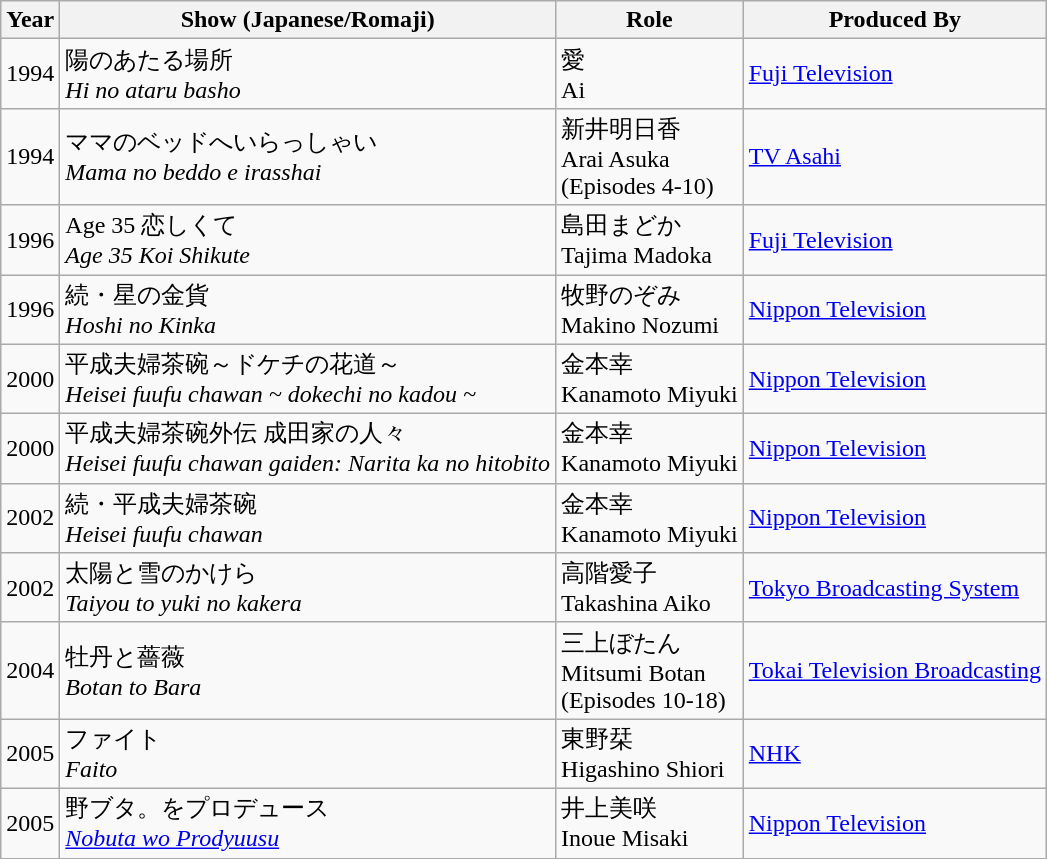<table class=wikitable>
<tr>
<th>Year</th>
<th>Show (Japanese/Romaji)</th>
<th>Role</th>
<th>Produced By</th>
</tr>
<tr>
<td>1994</td>
<td>陽のあたる場所<br><em>Hi no ataru basho</em></td>
<td>愛<br>Ai</td>
<td><a href='#'>Fuji Television</a></td>
</tr>
<tr>
<td>1994</td>
<td>ママのベッドへいらっしゃい<br><em>Mama no beddo e irasshai</em></td>
<td>新井明日香<br>Arai Asuka<br>(Episodes 4-10)</td>
<td><a href='#'>TV Asahi</a></td>
</tr>
<tr>
<td>1996</td>
<td>Age 35 恋しくて<br><em>Age 35 Koi Shikute</em></td>
<td>島田まどか<br>Tajima Madoka</td>
<td><a href='#'>Fuji Television</a></td>
</tr>
<tr>
<td>1996</td>
<td>続・星の金貨<br><em>Hoshi no Kinka</em></td>
<td>牧野のぞみ<br>Makino Nozumi</td>
<td><a href='#'>Nippon Television</a></td>
</tr>
<tr>
<td>2000</td>
<td>平成夫婦茶碗～ドケチの花道～<br><em>Heisei fuufu chawan ~ dokechi no kadou ~</em></td>
<td>金本幸<br>Kanamoto Miyuki</td>
<td><a href='#'>Nippon Television</a></td>
</tr>
<tr>
<td>2000</td>
<td>平成夫婦茶碗外伝 成田家の人々<br><em>Heisei fuufu chawan gaiden: Narita ka no hitobito</em></td>
<td>金本幸<br>Kanamoto Miyuki</td>
<td><a href='#'>Nippon Television</a></td>
</tr>
<tr>
<td>2002</td>
<td>続・平成夫婦茶碗<br><em>Heisei fuufu chawan</em></td>
<td>金本幸<br>Kanamoto Miyuki</td>
<td><a href='#'>Nippon Television</a></td>
</tr>
<tr>
<td>2002</td>
<td>太陽と雪のかけら <br><em>Taiyou to yuki no kakera</em></td>
<td>高階愛子<br>Takashina Aiko</td>
<td><a href='#'>Tokyo Broadcasting System</a></td>
</tr>
<tr>
<td>2004</td>
<td>牡丹と薔薇<br><em>Botan to Bara</em></td>
<td>三上ぼたん<br>Mitsumi Botan<br>(Episodes 10-18)</td>
<td><a href='#'>Tokai Television Broadcasting</a></td>
</tr>
<tr>
<td>2005</td>
<td>ファイト<br><em>Faito</em></td>
<td>東野栞<br>Higashino Shiori</td>
<td><a href='#'>NHK</a></td>
</tr>
<tr>
<td>2005</td>
<td>野ブタ。をプロデュース<br><em><a href='#'>Nobuta wo Prodyuusu</a></em></td>
<td>井上美咲<br>Inoue Misaki</td>
<td><a href='#'>Nippon Television</a></td>
</tr>
<tr>
</tr>
</table>
